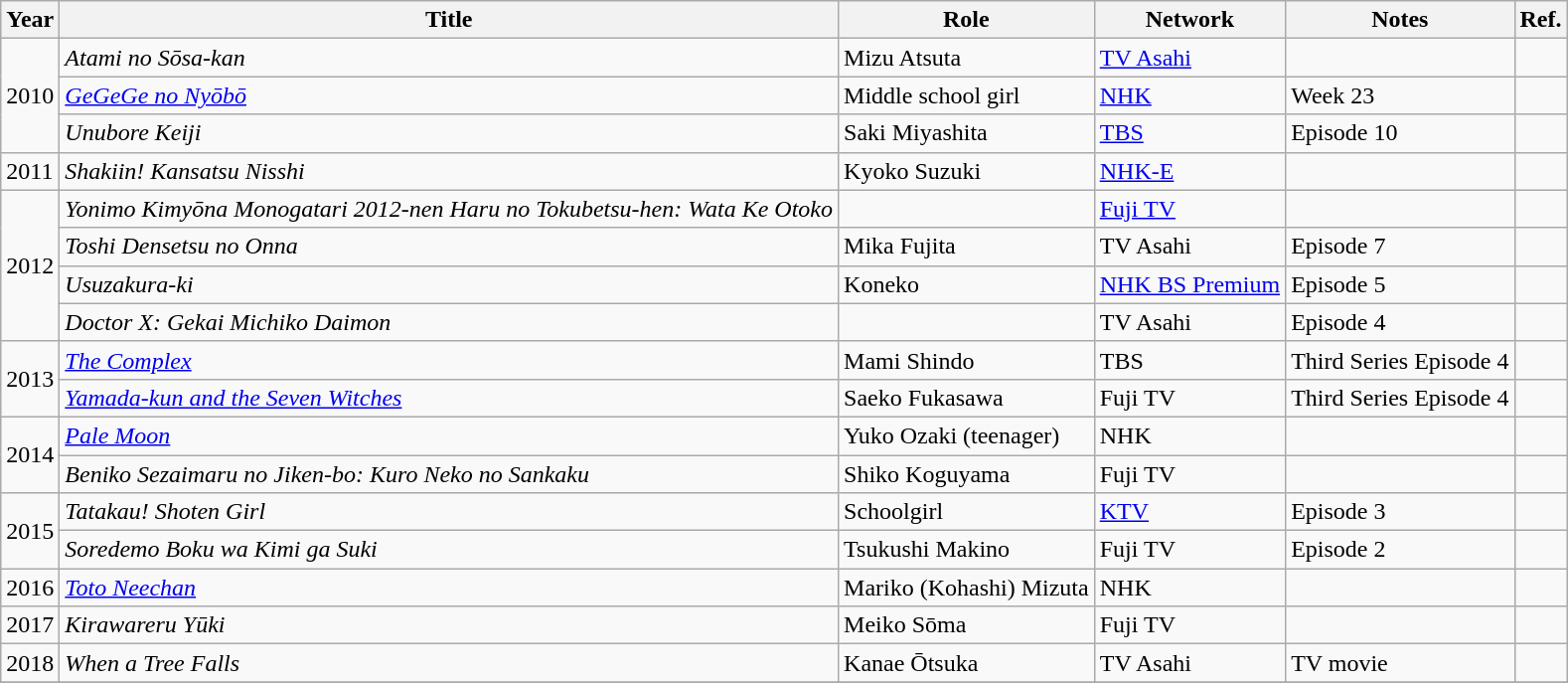<table class="wikitable">
<tr>
<th>Year</th>
<th>Title</th>
<th>Role</th>
<th>Network</th>
<th>Notes</th>
<th>Ref.</th>
</tr>
<tr>
<td rowspan="3">2010</td>
<td><em>Atami no Sōsa-kan</em></td>
<td>Mizu Atsuta</td>
<td><a href='#'>TV Asahi</a></td>
<td></td>
<td></td>
</tr>
<tr>
<td><em><a href='#'>GeGeGe no Nyōbō</a></em></td>
<td>Middle school girl</td>
<td><a href='#'>NHK</a></td>
<td>Week 23</td>
<td></td>
</tr>
<tr>
<td><em>Unubore Keiji</em></td>
<td>Saki Miyashita</td>
<td><a href='#'>TBS</a></td>
<td>Episode 10</td>
<td></td>
</tr>
<tr>
<td>2011</td>
<td><em>Shakiin! Kansatsu Nisshi</em></td>
<td>Kyoko Suzuki</td>
<td><a href='#'>NHK-E</a></td>
<td></td>
<td></td>
</tr>
<tr>
<td rowspan="4">2012</td>
<td><em>Yonimo Kimyōna Monogatari 2012-nen Haru no Tokubetsu-hen: Wata Ke Otoko</em></td>
<td></td>
<td><a href='#'>Fuji TV</a></td>
<td></td>
<td></td>
</tr>
<tr>
<td><em>Toshi Densetsu no Onna</em></td>
<td>Mika Fujita</td>
<td>TV Asahi</td>
<td>Episode 7</td>
<td></td>
</tr>
<tr>
<td><em>Usuzakura-ki</em></td>
<td>Koneko</td>
<td><a href='#'>NHK BS Premium</a></td>
<td>Episode 5</td>
<td></td>
</tr>
<tr>
<td><em>Doctor X: Gekai Michiko Daimon</em></td>
<td></td>
<td>TV Asahi</td>
<td>Episode 4</td>
<td></td>
</tr>
<tr>
<td rowspan="2">2013</td>
<td><em><a href='#'>The Complex</a></em></td>
<td>Mami Shindo</td>
<td>TBS</td>
<td>Third Series Episode 4</td>
<td></td>
</tr>
<tr>
<td><em><a href='#'>Yamada-kun and the Seven Witches</a></em></td>
<td>Saeko Fukasawa</td>
<td>Fuji TV</td>
<td>Third Series Episode 4</td>
<td></td>
</tr>
<tr>
<td rowspan="2">2014</td>
<td><em><a href='#'>Pale Moon</a></em></td>
<td>Yuko Ozaki (teenager)</td>
<td>NHK</td>
<td></td>
<td></td>
</tr>
<tr>
<td><em>Beniko Sezaimaru no Jiken-bo: Kuro Neko no Sankaku</em></td>
<td>Shiko Koguyama</td>
<td>Fuji TV</td>
<td></td>
<td></td>
</tr>
<tr>
<td rowspan="2">2015</td>
<td><em>Tatakau! Shoten Girl</em></td>
<td>Schoolgirl</td>
<td><a href='#'>KTV</a></td>
<td>Episode 3</td>
<td></td>
</tr>
<tr>
<td><em>Soredemo Boku wa Kimi ga Suki</em></td>
<td>Tsukushi Makino</td>
<td>Fuji TV</td>
<td>Episode 2</td>
<td></td>
</tr>
<tr>
<td>2016</td>
<td><em><a href='#'>Toto Neechan</a></em></td>
<td>Mariko (Kohashi) Mizuta</td>
<td>NHK</td>
<td></td>
<td></td>
</tr>
<tr>
<td rowspan="1">2017</td>
<td><em>Kirawareru Yūki</em></td>
<td>Meiko Sōma</td>
<td>Fuji TV</td>
<td></td>
<td></td>
</tr>
<tr>
<td rowspan="1">2018</td>
<td><em>When a Tree Falls</em></td>
<td>Kanae Ōtsuka</td>
<td>TV Asahi</td>
<td>TV movie</td>
<td></td>
</tr>
<tr>
</tr>
</table>
